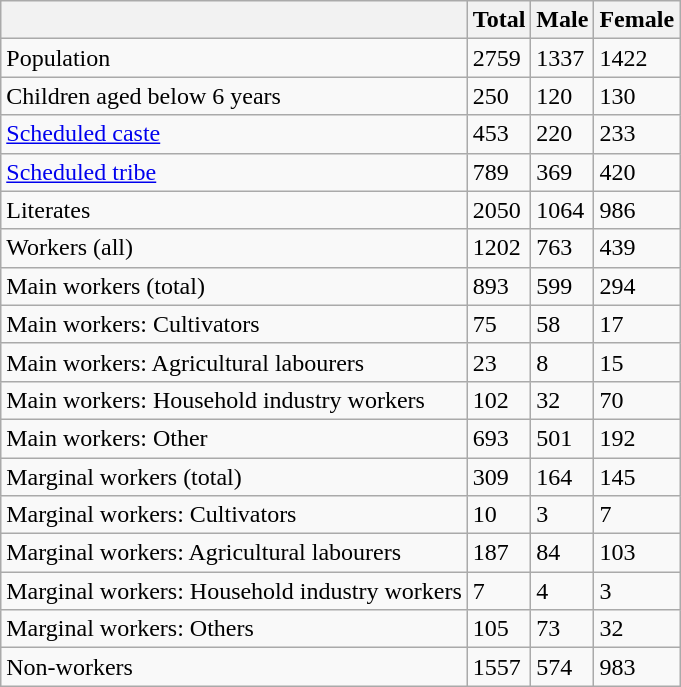<table class="wikitable sortable">
<tr>
<th></th>
<th>Total</th>
<th>Male</th>
<th>Female</th>
</tr>
<tr>
<td>Population</td>
<td>2759</td>
<td>1337</td>
<td>1422</td>
</tr>
<tr>
<td>Children aged below 6 years</td>
<td>250</td>
<td>120</td>
<td>130</td>
</tr>
<tr>
<td><a href='#'>Scheduled caste</a></td>
<td>453</td>
<td>220</td>
<td>233</td>
</tr>
<tr>
<td><a href='#'>Scheduled tribe</a></td>
<td>789</td>
<td>369</td>
<td>420</td>
</tr>
<tr>
<td>Literates</td>
<td>2050</td>
<td>1064</td>
<td>986</td>
</tr>
<tr>
<td>Workers (all)</td>
<td>1202</td>
<td>763</td>
<td>439</td>
</tr>
<tr>
<td>Main workers (total)</td>
<td>893</td>
<td>599</td>
<td>294</td>
</tr>
<tr>
<td>Main workers: Cultivators</td>
<td>75</td>
<td>58</td>
<td>17</td>
</tr>
<tr>
<td>Main workers: Agricultural labourers</td>
<td>23</td>
<td>8</td>
<td>15</td>
</tr>
<tr>
<td>Main workers: Household industry workers</td>
<td>102</td>
<td>32</td>
<td>70</td>
</tr>
<tr>
<td>Main workers: Other</td>
<td>693</td>
<td>501</td>
<td>192</td>
</tr>
<tr>
<td>Marginal workers (total)</td>
<td>309</td>
<td>164</td>
<td>145</td>
</tr>
<tr>
<td>Marginal workers: Cultivators</td>
<td>10</td>
<td>3</td>
<td>7</td>
</tr>
<tr>
<td>Marginal workers: Agricultural labourers</td>
<td>187</td>
<td>84</td>
<td>103</td>
</tr>
<tr>
<td>Marginal workers: Household industry workers</td>
<td>7</td>
<td>4</td>
<td>3</td>
</tr>
<tr>
<td>Marginal workers: Others</td>
<td>105</td>
<td>73</td>
<td>32</td>
</tr>
<tr>
<td>Non-workers</td>
<td>1557</td>
<td>574</td>
<td>983</td>
</tr>
</table>
